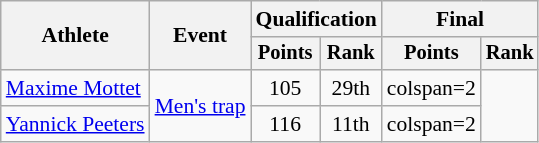<table class="wikitable" style="font-size:90%">
<tr>
<th rowspan="2">Athlete</th>
<th rowspan="2">Event</th>
<th colspan=2>Qualification</th>
<th colspan=2>Final</th>
</tr>
<tr style="font-size:95%">
<th>Points</th>
<th>Rank</th>
<th>Points</th>
<th>Rank</th>
</tr>
<tr align=center>
<td align=left><a href='#'>Maxime Mottet</a></td>
<td align=left rowspan=2><a href='#'>Men's trap</a></td>
<td>105</td>
<td>29th</td>
<td>colspan=2 </td>
</tr>
<tr align=center>
<td align=left><a href='#'>Yannick Peeters</a></td>
<td>116</td>
<td>11th</td>
<td>colspan=2 </td>
</tr>
</table>
